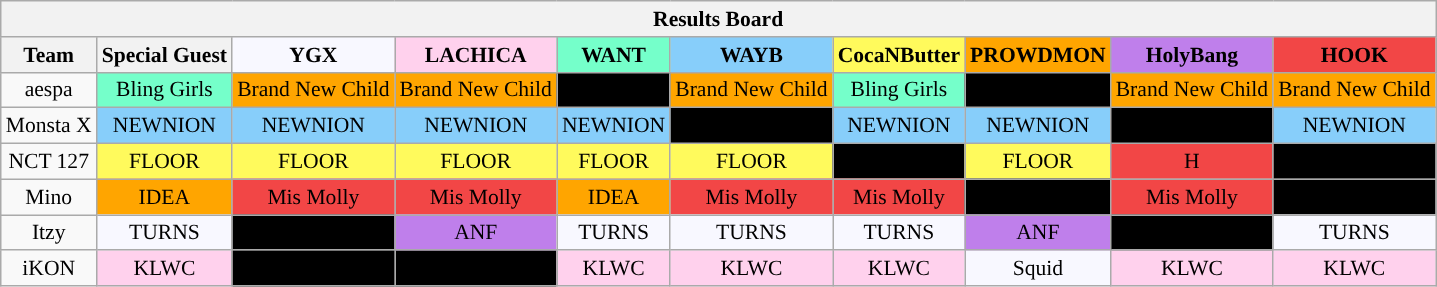<table class="wikitable mw-collapsible mw-collapsed" style="text-align:center; font-size:90%">
<tr style="text-align:left|">
<th colspan="10">Results Board</th>
</tr>
<tr>
<th>Team</th>
<th>Special Guest</th>
<th style="background:#F8F8FF"><strong>YGX</strong></th>
<th style="background:#FFD1ED"><strong>LACHICA</strong></th>
<th style="background:#75FFCA"><strong>WANT</strong></th>
<th style="background:#87CEFA"><strong>WAYB</strong></th>
<th style="background:#FFFA5C"><strong>CocaNButter</strong></th>
<th style="background:orange"><strong>PROWDMON</strong></th>
<th style="background:#BF7FEB"><strong>HolyBang</strong></th>
<th style="background:#F24646"><strong>HOOK</strong></th>
</tr>
<tr>
<td>aespa</td>
<td style="background:#75FFCA">Bling Girls</td>
<td style="background:orange">Brand New Child</td>
<td style="background:orange">Brand New Child</td>
<td style="background:black"></td>
<td style="background:orange">Brand New Child</td>
<td style="background:#75FFCA">Bling Girls</td>
<td style="background:black"></td>
<td style="background:orange">Brand New Child</td>
<td style="background:orange">Brand New Child</td>
</tr>
<tr>
<td>Monsta X</td>
<td style="background:#87CEFA">NEWNION</td>
<td style="background:#87CEFA">NEWNION</td>
<td style="background:#87CEFA">NEWNION</td>
<td style="background:#87CEFA">NEWNION</td>
<td style="background:black"></td>
<td style="background:#87CEFA">NEWNION</td>
<td style="background:#87CEFA">NEWNION</td>
<td style="background:black"></td>
<td style="background:#87CEFA">NEWNION</td>
</tr>
<tr>
<td>NCT 127</td>
<td style="background:#FFFA5C">FLOOR</td>
<td style="background:#FFFA5C">FLOOR</td>
<td style="background:#FFFA5C">FLOOR</td>
<td style="background:#FFFA5C">FLOOR</td>
<td style="background:#FFFA5C">FLOOR</td>
<td style="background:black"></td>
<td style="background:#FFFA5C">FLOOR</td>
<td style="background:#F24646">H</td>
<td style="background:black"></td>
</tr>
<tr>
<td>Mino</td>
<td style="background:orange">IDEA</td>
<td style="background:#F24646">Mis Molly</td>
<td style="background:#F24646">Mis Molly</td>
<td style="background:orange">IDEA</td>
<td style="background:#F24646">Mis Molly</td>
<td style="background:#F24646">Mis Molly</td>
<td style="background:black"></td>
<td style="background:#F24646">Mis Molly</td>
<td style="background:black"></td>
</tr>
<tr>
<td>Itzy</td>
<td style="background:#F8F8FF">TURNS</td>
<td style="background:black"></td>
<td style="background:#BF7FEB">ANF</td>
<td style="background:#F8F8FF">TURNS</td>
<td style="background:#F8F8FF">TURNS</td>
<td style="background:#F8F8FF">TURNS</td>
<td style="background:#BF7FEB">ANF</td>
<td style="background:black"></td>
<td style="background:#F8F8FF">TURNS</td>
</tr>
<tr>
<td>iKON</td>
<td style="background:#FFD1ED">KLWC</td>
<td style="background:black"></td>
<td style="background:black"></td>
<td style="background:#FFD1ED">KLWC</td>
<td style="background:#FFD1ED">KLWC</td>
<td style="background:#FFD1ED">KLWC</td>
<td style="background:#F8F8FF">Squid</td>
<td style="background:#FFD1ED">KLWC</td>
<td style="background:#FFD1ED">KLWC</td>
</tr>
</table>
